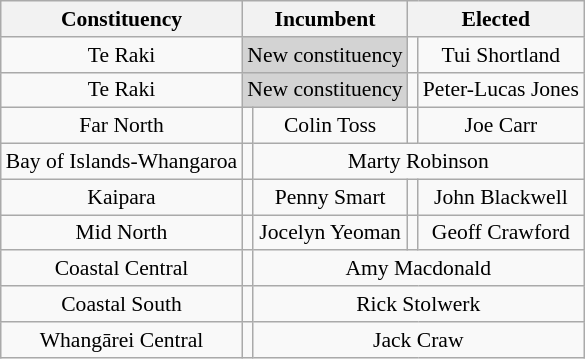<table class="wikitable col1left" style="text-align:center;font-size:90%">
<tr>
<th>Constituency</th>
<th colspan="2">Incumbent</th>
<th colspan="2">Elected</th>
</tr>
<tr>
<td>Te Raki</td>
<td colspan="2" style="background-color:lightgrey">New constituency</td>
<td></td>
<td>Tui Shortland</td>
</tr>
<tr>
<td>Te Raki</td>
<td colspan="2" style="background-color:lightgrey">New constituency</td>
<td></td>
<td>Peter-Lucas Jones</td>
</tr>
<tr>
<td>Far North</td>
<td></td>
<td>Colin Toss</td>
<td></td>
<td>Joe Carr</td>
</tr>
<tr>
<td>Bay of Islands-Whangaroa</td>
<td></td>
<td colspan="3">Marty Robinson</td>
</tr>
<tr>
<td>Kaipara</td>
<td></td>
<td>Penny Smart</td>
<td></td>
<td>John Blackwell</td>
</tr>
<tr>
<td>Mid North</td>
<td></td>
<td>Jocelyn Yeoman</td>
<td></td>
<td>Geoff Crawford</td>
</tr>
<tr>
<td>Coastal Central</td>
<td></td>
<td colspan="3">Amy Macdonald</td>
</tr>
<tr>
<td>Coastal South</td>
<td></td>
<td colspan="3">Rick Stolwerk</td>
</tr>
<tr>
<td>Whangārei Central</td>
<td></td>
<td colspan="3">Jack Craw</td>
</tr>
</table>
